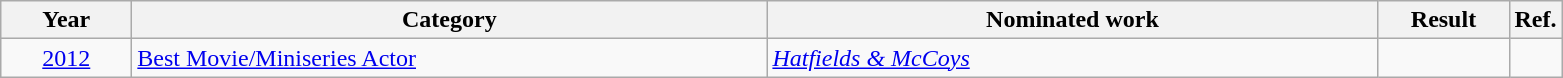<table class=wikitable>
<tr>
<th scope="col" style="width:5em;">Year</th>
<th scope="col" style="width:26em;">Category</th>
<th scope="col" style="width:25em;">Nominated work</th>
<th scope="col" style="width:5em;">Result</th>
<th>Ref.</th>
</tr>
<tr>
<td style="text-align:center;"><a href='#'>2012</a></td>
<td><a href='#'>Best Movie/Miniseries Actor</a></td>
<td><em><a href='#'>Hatfields & McCoys</a></em></td>
<td></td>
<td></td>
</tr>
</table>
